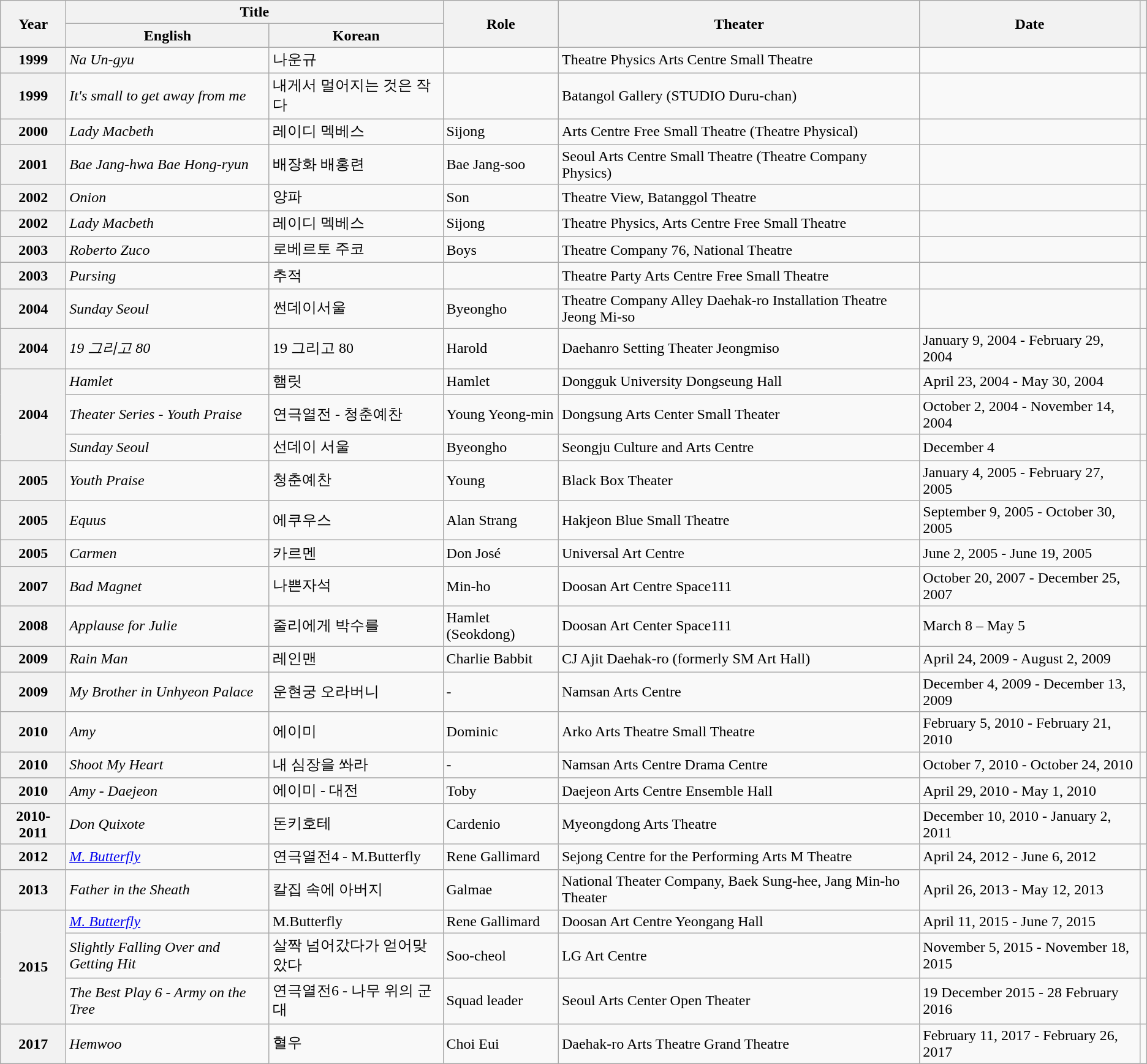<table class="wikitable sortable plainrowheaders">
<tr>
<th rowspan="2" scope="col">Year</th>
<th colspan="2" scope="col">Title</th>
<th rowspan="2" scope="col">Role</th>
<th rowspan="2" scope="col">Theater</th>
<th rowspan="2" scope="col" class="sortable">Date</th>
<th rowspan="2" scope="col" class="unsortable"></th>
</tr>
<tr>
<th>English</th>
<th>Korean</th>
</tr>
<tr>
<th scope="row">1999</th>
<td><em>Na Un-gyu</em></td>
<td>나운규</td>
<td></td>
<td>Theatre Physics Arts Centre Small Theatre</td>
<td></td>
<td></td>
</tr>
<tr>
<th scope="row">1999</th>
<td><em>It's small to get away from me</em></td>
<td>내게서 멀어지는 것은 작다</td>
<td></td>
<td>Batangol Gallery (STUDIO Duru-chan)</td>
<td></td>
<td></td>
</tr>
<tr>
<th scope="row">2000</th>
<td><em>Lady Macbeth</em></td>
<td>레이디 멕베스</td>
<td>Sijong</td>
<td>Arts Centre Free Small Theatre (Theatre Physical)</td>
<td></td>
<td></td>
</tr>
<tr>
<th scope="row">2001</th>
<td><em>Bae Jang-hwa Bae Hong-ryun</em></td>
<td>배장화 배홍련</td>
<td>Bae Jang-soo</td>
<td>Seoul Arts Centre Small Theatre (Theatre Company Physics)</td>
<td></td>
<td></td>
</tr>
<tr>
<th scope="row">2002</th>
<td><em>Onion</em></td>
<td>양파</td>
<td>Son</td>
<td>Theatre View, Batanggol Theatre</td>
<td></td>
<td></td>
</tr>
<tr>
<th scope="row">2002</th>
<td><em>Lady Macbeth</em></td>
<td>레이디 멕베스</td>
<td>Sijong</td>
<td>Theatre Physics, Arts Centre Free Small Theatre</td>
<td></td>
<td></td>
</tr>
<tr>
<th scope="row">2003</th>
<td><em>Roberto Zuco</em></td>
<td>로베르토 주코</td>
<td>Boys</td>
<td>Theatre Company 76, National Theatre</td>
<td></td>
<td></td>
</tr>
<tr>
<th scope="row">2003</th>
<td><em>Pursing</em></td>
<td>추적</td>
<td></td>
<td>Theatre Party Arts Centre Free Small Theatre</td>
<td></td>
<td></td>
</tr>
<tr>
<th scope="row">2004</th>
<td><em>Sunday Seoul</em></td>
<td>썬데이서울</td>
<td>Byeongho</td>
<td>Theatre Company Alley Daehak-ro Installation Theatre Jeong Mi-so</td>
<td></td>
<td></td>
</tr>
<tr>
<th scope="row">2004</th>
<td><em>19 그리고 80</em></td>
<td>19 그리고 80</td>
<td>Harold</td>
<td>Daehanro Setting Theater Jeongmiso</td>
<td>January 9, 2004 - February 29, 2004</td>
<td></td>
</tr>
<tr>
<th rowspan="3" scope="row">2004</th>
<td><em>Hamlet</em></td>
<td>햄릿</td>
<td>Hamlet</td>
<td>Dongguk University Dongseung Hall</td>
<td>April 23, 2004 - May 30, 2004</td>
<td></td>
</tr>
<tr>
<td><em>Theater Series - Youth Praise</em></td>
<td>연극열전 - 청춘예찬</td>
<td>Young Yeong-min</td>
<td>Dongsung Arts Center Small Theater</td>
<td>October 2, 2004 - November 14, 2004</td>
<td></td>
</tr>
<tr>
<td><em>Sunday Seoul</em></td>
<td>선데이 서울</td>
<td>Byeongho</td>
<td>Seongju Culture and Arts Centre</td>
<td>December 4</td>
<td></td>
</tr>
<tr>
<th scope="row">2005</th>
<td><em>Youth Praise</em></td>
<td>청춘예찬</td>
<td>Young</td>
<td>Black Box Theater</td>
<td>January 4, 2005 - February 27, 2005</td>
<td></td>
</tr>
<tr>
<th scope="row">2005</th>
<td><em>Equus</em></td>
<td>에쿠우스</td>
<td>Alan Strang</td>
<td>Hakjeon Blue Small Theatre</td>
<td>September 9, 2005 - October 30, 2005</td>
<td></td>
</tr>
<tr>
<th scope="row">2005</th>
<td><em>Carmen</em></td>
<td>카르멘</td>
<td>Don José</td>
<td>Universal Art Centre</td>
<td>June 2, 2005 - June 19, 2005</td>
<td></td>
</tr>
<tr>
<th scope="row">2007</th>
<td><em>Bad Magnet</em></td>
<td>나쁜자석</td>
<td>Min-ho</td>
<td>Doosan Art Centre Space111</td>
<td>October 20, 2007 - December 25, 2007</td>
<td></td>
</tr>
<tr>
<th scope="row">2008</th>
<td><em>Applause for Julie</em></td>
<td>줄리에게 박수를</td>
<td>Hamlet (Seokdong)</td>
<td>Doosan Art Center Space111</td>
<td>March 8 – May 5</td>
<td style="text-align:center"></td>
</tr>
<tr>
<th scope="row">2009</th>
<td><em>Rain Man</em></td>
<td>레인맨</td>
<td>Charlie Babbit</td>
<td>CJ Ajit Daehak-ro (formerly SM Art Hall)</td>
<td>April 24, 2009 - August 2, 2009</td>
<td></td>
</tr>
<tr>
<th scope="row">2009</th>
<td><em>My Brother in Unhyeon Palace</em></td>
<td>운현궁 오라버니</td>
<td>-</td>
<td>Namsan Arts Centre</td>
<td>December 4, 2009 - December 13, 2009</td>
<td></td>
</tr>
<tr>
<th scope="row">2010</th>
<td><em>Amy</em></td>
<td>에이미</td>
<td>Dominic</td>
<td>Arko Arts Theatre Small Theatre</td>
<td>February 5, 2010 - February 21, 2010</td>
<td></td>
</tr>
<tr>
<th scope="row">2010</th>
<td><em>Shoot My Heart</em></td>
<td>내 심장을 쏴라</td>
<td>-</td>
<td>Namsan Arts Centre Drama Centre</td>
<td>October 7, 2010 - October 24, 2010</td>
<td></td>
</tr>
<tr>
<th scope="row">2010</th>
<td><em>Amy - Daejeon</em></td>
<td>에이미 - 대전</td>
<td>Toby</td>
<td>Daejeon Arts Centre Ensemble Hall</td>
<td>April 29, 2010 - May 1, 2010</td>
<td></td>
</tr>
<tr>
<th scope="row">2010-2011</th>
<td><em>Don Quixote</em></td>
<td>돈키호테</td>
<td>Cardenio</td>
<td>Myeongdong Arts Theatre</td>
<td>December 10, 2010 - January 2, 2011</td>
<td></td>
</tr>
<tr>
<th scope="row">2012</th>
<td><em><a href='#'>M. Butterfly</a></em></td>
<td>연극열전4 - M.Butterfly</td>
<td>Rene Gallimard</td>
<td>Sejong Centre for the Performing Arts M Theatre</td>
<td>April 24, 2012 - June 6, 2012</td>
<td style="text-align:center"></td>
</tr>
<tr>
<th scope="row">2013</th>
<td><em>Father in the Sheath</em></td>
<td>칼집 속에 아버지</td>
<td>Galmae</td>
<td>National Theater Company, Baek Sung-hee, Jang Min-ho Theater</td>
<td>April 26, 2013 - May 12, 2013</td>
<td></td>
</tr>
<tr>
<th scope="row" rowspan="3">2015</th>
<td><em><a href='#'>M. Butterfly</a></em></td>
<td>M.Butterfly</td>
<td>Rene Gallimard</td>
<td>Doosan Art Centre Yeongang Hall</td>
<td>April 11, 2015 - June 7, 2015</td>
<td style="text-align:center"></td>
</tr>
<tr>
<td><em>Slightly Falling Over and Getting Hit</em></td>
<td>살짝 넘어갔다가 얻어맞았다</td>
<td>Soo-cheol</td>
<td>LG Art Centre</td>
<td>November 5, 2015 - November 18, 2015</td>
<td></td>
</tr>
<tr>
<td><em>The Best Play 6 - Army on the Tree</em></td>
<td>연극열전6 - 나무 위의 군대</td>
<td>Squad leader</td>
<td>Seoul Arts Center Open Theater</td>
<td>19 December 2015 - 28 February 2016</td>
<td></td>
</tr>
<tr>
<th scope="row">2017</th>
<td><em>Hemwoo</em></td>
<td>혈우</td>
<td>Choi Eui</td>
<td>Daehak-ro Arts Theatre Grand Theatre</td>
<td>February 11, 2017 - February 26, 2017</td>
<td style="text-align:center"></td>
</tr>
</table>
